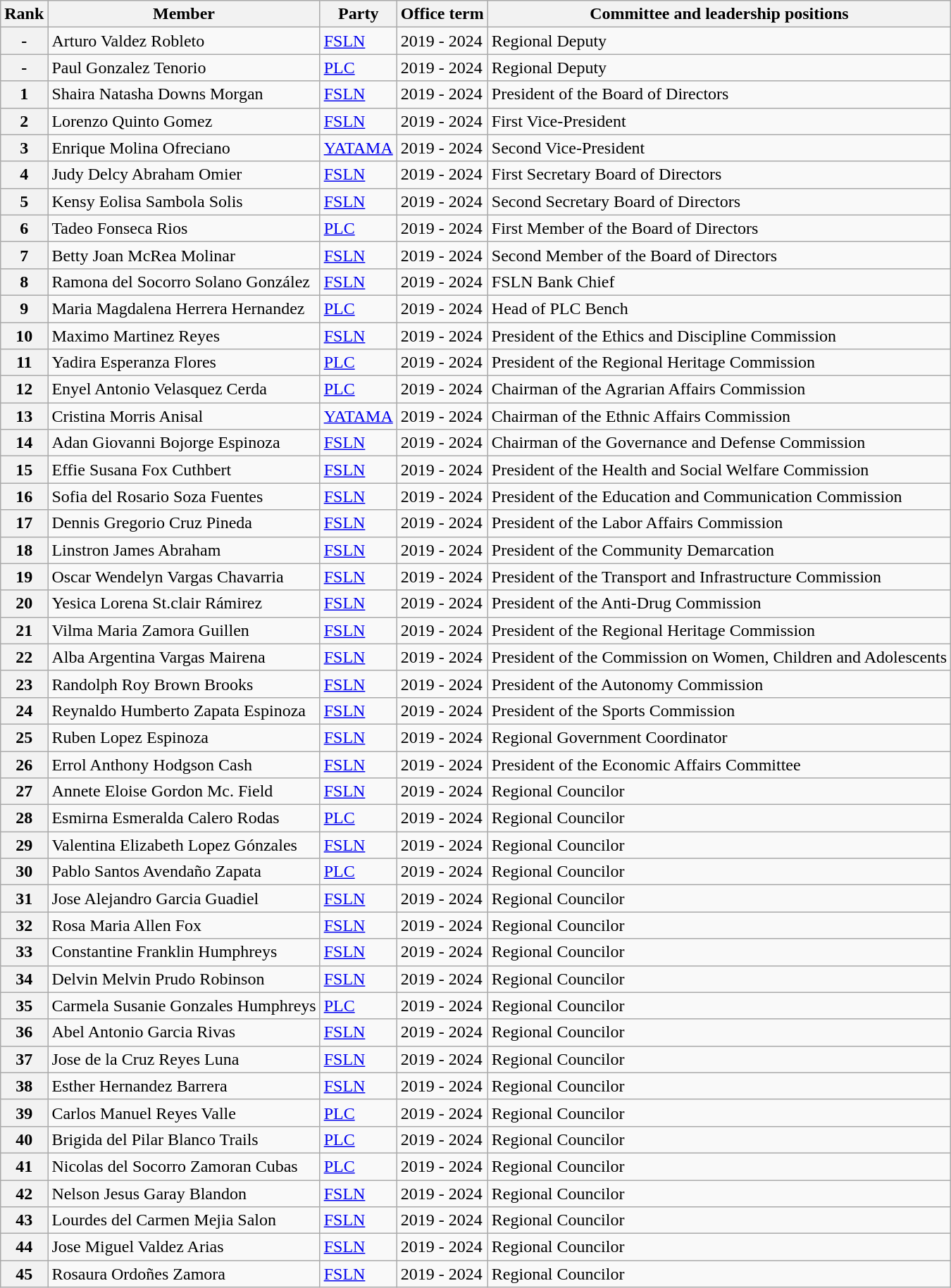<table class="wikitable sortable">
<tr>
<th>Rank</th>
<th>Member</th>
<th>Party</th>
<th>Office term</th>
<th>Committee and leadership positions</th>
</tr>
<tr>
<th>-</th>
<td>Arturo Valdez Robleto</td>
<td><a href='#'>FSLN</a></td>
<td>2019 - 2024</td>
<td>Regional Deputy</td>
</tr>
<tr>
<th>-</th>
<td>Paul Gonzalez Tenorio</td>
<td><a href='#'>PLC</a></td>
<td>2019 - 2024</td>
<td>Regional Deputy</td>
</tr>
<tr>
<th>1</th>
<td>Shaira Natasha Downs Morgan</td>
<td><a href='#'>FSLN</a></td>
<td>2019 - 2024</td>
<td>President of the Board of Directors</td>
</tr>
<tr>
<th>2</th>
<td>Lorenzo Quinto Gomez</td>
<td><a href='#'>FSLN</a></td>
<td>2019 - 2024</td>
<td>First Vice-President</td>
</tr>
<tr>
<th>3</th>
<td>Enrique Molina Ofreciano</td>
<td><a href='#'>YATAMA</a></td>
<td>2019 - 2024</td>
<td>Second Vice-President</td>
</tr>
<tr>
<th>4</th>
<td>Judy Delcy Abraham Omier</td>
<td><a href='#'>FSLN</a></td>
<td>2019 - 2024</td>
<td>First Secretary Board of Directors</td>
</tr>
<tr>
<th>5</th>
<td>Kensy Eolisa Sambola Solis</td>
<td><a href='#'>FSLN</a></td>
<td>2019 - 2024</td>
<td>Second Secretary Board of Directors</td>
</tr>
<tr>
<th>6</th>
<td>Tadeo Fonseca Rios</td>
<td><a href='#'>PLC</a></td>
<td>2019 - 2024</td>
<td>First Member of the Board of Directors</td>
</tr>
<tr>
<th>7</th>
<td>Betty Joan McRea Molinar</td>
<td><a href='#'>FSLN</a></td>
<td>2019 - 2024</td>
<td>Second Member of the Board of Directors</td>
</tr>
<tr>
<th>8</th>
<td>Ramona del Socorro Solano González</td>
<td><a href='#'>FSLN</a></td>
<td>2019 - 2024</td>
<td>FSLN Bank Chief</td>
</tr>
<tr>
<th>9</th>
<td>Maria Magdalena Herrera Hernandez</td>
<td><a href='#'>PLC</a></td>
<td>2019 - 2024</td>
<td>Head of PLC Bench</td>
</tr>
<tr>
<th>10</th>
<td>Maximo Martinez Reyes</td>
<td><a href='#'>FSLN</a></td>
<td>2019 - 2024</td>
<td>President of the Ethics and Discipline Commission</td>
</tr>
<tr>
<th>11</th>
<td>Yadira Esperanza Flores</td>
<td><a href='#'>PLC</a></td>
<td>2019 - 2024</td>
<td>President of the Regional Heritage Commission</td>
</tr>
<tr>
<th>12</th>
<td>Enyel Antonio Velasquez Cerda</td>
<td><a href='#'>PLC</a></td>
<td>2019 - 2024</td>
<td>Chairman of the Agrarian Affairs Commission</td>
</tr>
<tr>
<th>13</th>
<td>Cristina Morris Anisal</td>
<td><a href='#'>YATAMA</a></td>
<td>2019 - 2024</td>
<td>Chairman of the Ethnic Affairs Commission</td>
</tr>
<tr>
<th>14</th>
<td>Adan Giovanni Bojorge Espinoza</td>
<td><a href='#'>FSLN</a></td>
<td>2019 - 2024</td>
<td>Chairman of the Governance and Defense Commission</td>
</tr>
<tr>
<th>15</th>
<td>Effie Susana Fox Cuthbert</td>
<td><a href='#'>FSLN</a></td>
<td>2019 - 2024</td>
<td>President of the Health and Social Welfare Commission</td>
</tr>
<tr>
<th>16</th>
<td>Sofia del Rosario Soza Fuentes</td>
<td><a href='#'>FSLN</a></td>
<td>2019 - 2024</td>
<td>President of the Education and Communication Commission</td>
</tr>
<tr>
<th>17</th>
<td>Dennis Gregorio Cruz Pineda</td>
<td><a href='#'>FSLN</a></td>
<td>2019 - 2024</td>
<td>President of the Labor Affairs Commission</td>
</tr>
<tr>
<th>18</th>
<td>Linstron James Abraham</td>
<td><a href='#'>FSLN</a></td>
<td>2019 - 2024</td>
<td>President of the Community Demarcation</td>
</tr>
<tr>
<th>19</th>
<td>Oscar Wendelyn Vargas Chavarria</td>
<td><a href='#'>FSLN</a></td>
<td>2019 - 2024</td>
<td>President of the Transport and Infrastructure Commission</td>
</tr>
<tr>
<th>20</th>
<td>Yesica Lorena St.clair Rámirez</td>
<td><a href='#'>FSLN</a></td>
<td>2019 - 2024</td>
<td>President of the Anti-Drug Commission</td>
</tr>
<tr>
<th>21</th>
<td>Vilma Maria Zamora Guillen</td>
<td><a href='#'>FSLN</a></td>
<td>2019 - 2024</td>
<td>President of the Regional Heritage Commission</td>
</tr>
<tr>
<th>22</th>
<td>Alba Argentina Vargas Mairena</td>
<td><a href='#'>FSLN</a></td>
<td>2019 - 2024</td>
<td>President of the Commission on Women, Children and Adolescents</td>
</tr>
<tr>
<th>23</th>
<td>Randolph Roy Brown Brooks</td>
<td><a href='#'>FSLN</a></td>
<td>2019 - 2024</td>
<td>President of the Autonomy Commission</td>
</tr>
<tr>
<th>24</th>
<td>Reynaldo Humberto Zapata Espinoza</td>
<td><a href='#'>FSLN</a></td>
<td>2019 - 2024</td>
<td>President of the Sports Commission</td>
</tr>
<tr>
<th>25</th>
<td>Ruben Lopez Espinoza</td>
<td><a href='#'>FSLN</a></td>
<td>2019 - 2024</td>
<td>Regional Government Coordinator</td>
</tr>
<tr>
<th>26</th>
<td>Errol Anthony Hodgson Cash</td>
<td><a href='#'>FSLN</a></td>
<td>2019 - 2024</td>
<td>President of the Economic Affairs Committee</td>
</tr>
<tr>
<th>27</th>
<td>Annete Eloise Gordon Mc. Field</td>
<td><a href='#'>FSLN</a></td>
<td>2019 - 2024</td>
<td>Regional Councilor</td>
</tr>
<tr>
<th>28</th>
<td>Esmirna Esmeralda Calero Rodas</td>
<td><a href='#'>PLC</a></td>
<td>2019 - 2024</td>
<td>Regional Councilor</td>
</tr>
<tr>
<th>29</th>
<td>Valentina Elizabeth Lopez Gónzales</td>
<td><a href='#'>FSLN</a></td>
<td>2019 - 2024</td>
<td>Regional Councilor</td>
</tr>
<tr>
<th>30</th>
<td>Pablo Santos Avendaño Zapata</td>
<td><a href='#'>PLC</a></td>
<td>2019 - 2024</td>
<td>Regional Councilor</td>
</tr>
<tr>
<th>31</th>
<td>Jose Alejandro Garcia Guadiel</td>
<td><a href='#'>FSLN</a></td>
<td>2019 - 2024</td>
<td>Regional Councilor</td>
</tr>
<tr>
<th>32</th>
<td>Rosa Maria Allen Fox</td>
<td><a href='#'>FSLN</a></td>
<td>2019 - 2024</td>
<td>Regional Councilor</td>
</tr>
<tr>
<th>33</th>
<td>Constantine Franklin Humphreys</td>
<td><a href='#'>FSLN</a></td>
<td>2019 - 2024</td>
<td>Regional Councilor</td>
</tr>
<tr>
<th>34</th>
<td>Delvin Melvin Prudo Robinson</td>
<td><a href='#'>FSLN</a></td>
<td>2019 - 2024</td>
<td>Regional Councilor</td>
</tr>
<tr>
<th>35</th>
<td>Carmela Susanie Gonzales Humphreys</td>
<td><a href='#'>PLC</a></td>
<td>2019 - 2024</td>
<td>Regional Councilor</td>
</tr>
<tr>
<th>36</th>
<td>Abel Antonio Garcia Rivas</td>
<td><a href='#'>FSLN</a></td>
<td>2019 - 2024</td>
<td>Regional Councilor</td>
</tr>
<tr>
<th>37</th>
<td>Jose de la Cruz Reyes Luna</td>
<td><a href='#'>FSLN</a></td>
<td>2019 - 2024</td>
<td>Regional Councilor</td>
</tr>
<tr>
<th>38</th>
<td>Esther Hernandez Barrera</td>
<td><a href='#'>FSLN</a></td>
<td>2019 - 2024</td>
<td>Regional Councilor</td>
</tr>
<tr>
<th>39</th>
<td>Carlos Manuel Reyes Valle</td>
<td><a href='#'>PLC</a></td>
<td>2019 - 2024</td>
<td>Regional Councilor</td>
</tr>
<tr>
<th>40</th>
<td>Brigida del Pilar Blanco Trails</td>
<td><a href='#'>PLC</a></td>
<td>2019 - 2024</td>
<td>Regional Councilor</td>
</tr>
<tr>
<th>41</th>
<td>Nicolas del Socorro Zamoran Cubas</td>
<td><a href='#'>PLC</a></td>
<td>2019 - 2024</td>
<td>Regional Councilor</td>
</tr>
<tr>
<th>42</th>
<td>Nelson Jesus Garay Blandon</td>
<td><a href='#'>FSLN</a></td>
<td>2019 - 2024</td>
<td>Regional Councilor</td>
</tr>
<tr>
<th>43</th>
<td>Lourdes del Carmen Mejia Salon</td>
<td><a href='#'>FSLN</a></td>
<td>2019 - 2024</td>
<td>Regional Councilor</td>
</tr>
<tr>
<th>44</th>
<td>Jose Miguel Valdez Arias</td>
<td><a href='#'>FSLN</a></td>
<td>2019 - 2024</td>
<td>Regional Councilor</td>
</tr>
<tr>
<th>45</th>
<td>Rosaura Ordoñes Zamora</td>
<td><a href='#'>FSLN</a></td>
<td>2019 - 2024</td>
<td>Regional Councilor</td>
</tr>
</table>
